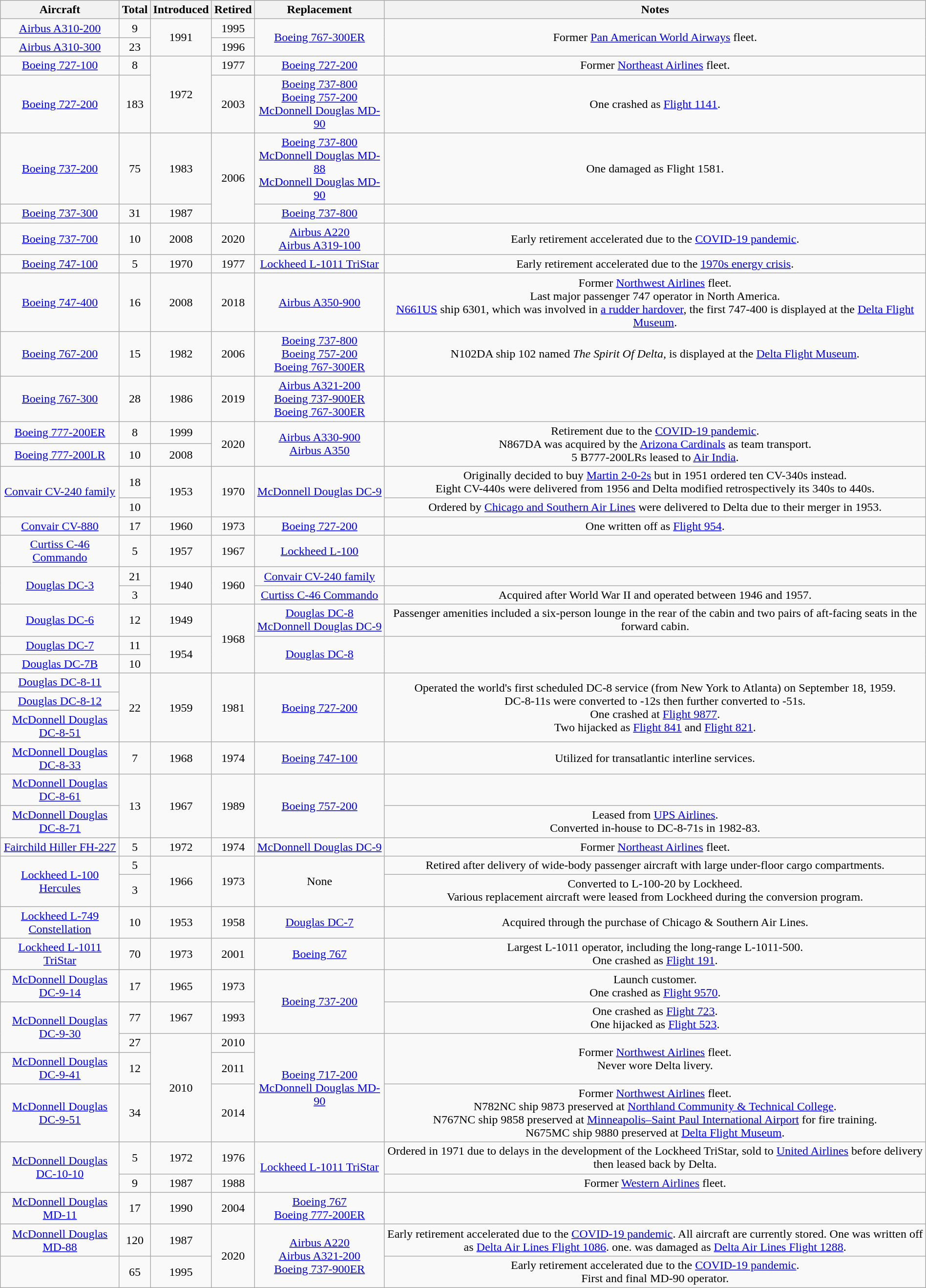<table class="wikitable" style="text-align:center;margin:auto;">
<tr>
<th width="155px;">Aircraft</th>
<th>Total</th>
<th>Introduced</th>
<th>Retired</th>
<th width="170px;">Replacement</th>
<th class="unsortable">Notes</th>
</tr>
<tr>
<td><a href='#'>Airbus A310-200</a></td>
<td>9</td>
<td rowspan="2">1991</td>
<td>1995</td>
<td rowspan="2"><a href='#'>Boeing 767-300ER</a></td>
<td rowspan="2">Former <a href='#'>Pan American World Airways</a> fleet.</td>
</tr>
<tr>
<td><a href='#'>Airbus A310-300</a></td>
<td>23</td>
<td>1996</td>
</tr>
<tr>
<td><a href='#'>Boeing 727-100</a></td>
<td>8</td>
<td rowspan="2">1972</td>
<td>1977</td>
<td><a href='#'>Boeing 727-200</a></td>
<td>Former <a href='#'>Northeast Airlines</a> fleet.</td>
</tr>
<tr>
<td><a href='#'>Boeing 727-200</a></td>
<td>183</td>
<td>2003</td>
<td><a href='#'>Boeing 737-800</a><br><a href='#'>Boeing 757-200</a><br><a href='#'>McDonnell Douglas MD-90</a></td>
<td>One crashed as <a href='#'>Flight 1141</a>.</td>
</tr>
<tr>
<td><a href='#'>Boeing 737-200</a></td>
<td>75</td>
<td>1983</td>
<td rowspan=2>2006</td>
<td><a href='#'>Boeing 737-800</a><br><a href='#'>McDonnell Douglas MD-88</a><br><a href='#'>McDonnell Douglas MD-90</a></td>
<td>One damaged as Flight 1581.</td>
</tr>
<tr>
<td><a href='#'>Boeing 737-300</a></td>
<td>31</td>
<td>1987</td>
<td><a href='#'>Boeing 737-800</a></td>
<td></td>
</tr>
<tr>
<td><a href='#'>Boeing 737-700</a></td>
<td>10</td>
<td>2008</td>
<td>2020</td>
<td><a href='#'>Airbus A220</a><br><a href='#'>Airbus A319-100</a></td>
<td>Early retirement accelerated due to the <a href='#'>COVID-19 pandemic</a>.</td>
</tr>
<tr>
<td><a href='#'>Boeing 747-100</a></td>
<td>5</td>
<td>1970</td>
<td>1977</td>
<td><a href='#'>Lockheed L-1011 TriStar</a></td>
<td>Early retirement accelerated due to the <a href='#'>1970s energy crisis</a>.</td>
</tr>
<tr>
<td><a href='#'>Boeing 747-400</a></td>
<td>16</td>
<td>2008</td>
<td>2018</td>
<td><a href='#'>Airbus A350-900</a></td>
<td>Former <a href='#'>Northwest Airlines</a> fleet.<br>Last major passenger 747 operator in North America.<br><a href='#'>N661US</a> ship 6301, which was involved in <a href='#'>a rudder hardover</a>, the first 747-400 is displayed at the <a href='#'>Delta Flight Museum</a>.</td>
</tr>
<tr>
<td><a href='#'>Boeing 767-200</a></td>
<td>15</td>
<td>1982</td>
<td>2006</td>
<td><a href='#'>Boeing 737-800</a><br><a href='#'>Boeing 757-200</a><br><a href='#'>Boeing 767-300ER</a></td>
<td>N102DA ship 102 named <em>The Spirit Of Delta,</em> is displayed at the <a href='#'>Delta Flight Museum</a>.</td>
</tr>
<tr>
<td><a href='#'>Boeing 767-300</a></td>
<td>28</td>
<td>1986</td>
<td>2019</td>
<td><a href='#'>Airbus A321-200</a><br><a href='#'>Boeing 737-900ER</a><br><a href='#'>Boeing 767-300ER</a></td>
<td></td>
</tr>
<tr>
<td><a href='#'>Boeing 777-200ER</a></td>
<td>8</td>
<td>1999</td>
<td rowspan="2">2020</td>
<td rowspan="2"><a href='#'>Airbus A330-900</a><br><a href='#'>Airbus A350</a></td>
<td rowspan="2">Retirement due to the <a href='#'>COVID-19 pandemic</a>.<br>N867DA was acquired by the <a href='#'>Arizona Cardinals</a> as team transport.<br>5 B777-200LRs leased to <a href='#'>Air India</a>.</td>
</tr>
<tr>
<td><a href='#'>Boeing 777-200LR</a></td>
<td>10</td>
<td>2008</td>
</tr>
<tr>
<td rowspan="2"><a href='#'>Convair CV-240 family</a></td>
<td>18</td>
<td rowspan="2">1953</td>
<td rowspan="2">1970</td>
<td rowspan="2"><a href='#'>McDonnell Douglas DC-9</a></td>
<td>Originally decided to buy <a href='#'>Martin 2-0-2s</a> but in 1951 ordered ten CV-340s instead.<br>Eight CV-440s were delivered from 1956 and Delta modified retrospectively its 340s to 440s.</td>
</tr>
<tr>
<td>10</td>
<td>Ordered by <a href='#'>Chicago and Southern Air Lines</a> were delivered to Delta due to their merger in 1953.</td>
</tr>
<tr>
<td><a href='#'>Convair CV-880</a></td>
<td>17</td>
<td>1960</td>
<td>1973</td>
<td><a href='#'>Boeing 727-200</a></td>
<td>One written off as <a href='#'>Flight 954</a>.</td>
</tr>
<tr>
<td><a href='#'>Curtiss C-46 Commando</a></td>
<td>5</td>
<td>1957</td>
<td>1967</td>
<td><a href='#'>Lockheed L-100</a></td>
<td></td>
</tr>
<tr>
<td rowspan="2"><a href='#'>Douglas DC-3</a></td>
<td>21</td>
<td rowspan="2">1940</td>
<td rowspan="2">1960</td>
<td><a href='#'>Convair CV-240 family</a></td>
<td></td>
</tr>
<tr>
<td>3</td>
<td><a href='#'>Curtiss C-46 Commando</a></td>
<td>Acquired after World War II and operated between 1946 and 1957.</td>
</tr>
<tr>
<td><a href='#'>Douglas DC-6</a></td>
<td>12</td>
<td>1949</td>
<td rowspan="3">1968</td>
<td><a href='#'>Douglas DC-8</a><br><a href='#'>McDonnell Douglas DC-9</a></td>
<td>Passenger amenities included a six-person lounge in the rear of the cabin and two pairs of aft-facing seats in the forward cabin.</td>
</tr>
<tr>
<td><a href='#'>Douglas DC-7</a></td>
<td>11</td>
<td rowspan="2">1954</td>
<td rowspan="2"><a href='#'>Douglas DC-8</a></td>
<td rowspan="2"></td>
</tr>
<tr>
<td><a href='#'>Douglas DC-7B</a></td>
<td>10</td>
</tr>
<tr>
<td><a href='#'>Douglas DC-8-11</a></td>
<td rowspan="3">22</td>
<td rowspan="3">1959</td>
<td rowspan="3">1981</td>
<td rowspan="3"><a href='#'>Boeing 727-200</a></td>
<td rowspan="3">Operated the world's first scheduled DC-8 service (from New York to Atlanta) on September 18, 1959.<br>DC-8-11s were converted to -12s then further converted to -51s.<br>One crashed at <a href='#'>Flight 9877</a>.<br>Two hijacked as <a href='#'>Flight 841</a> and <a href='#'>Flight 821</a>.</td>
</tr>
<tr>
<td><a href='#'>Douglas DC-8-12</a></td>
</tr>
<tr>
<td><a href='#'>McDonnell Douglas DC-8-51</a></td>
</tr>
<tr>
<td><a href='#'>McDonnell Douglas DC-8-33</a></td>
<td>7</td>
<td>1968</td>
<td>1974</td>
<td><a href='#'>Boeing 747-100</a></td>
<td>Utilized for transatlantic interline services.</td>
</tr>
<tr>
<td><a href='#'>McDonnell Douglas DC-8-61</a></td>
<td rowspan="2">13</td>
<td rowspan="2">1967</td>
<td rowspan="2">1989</td>
<td rowspan="2"><a href='#'>Boeing 757-200</a></td>
<td></td>
</tr>
<tr>
<td><a href='#'>McDonnell Douglas DC-8-71</a></td>
<td>Leased from <a href='#'>UPS Airlines</a>. <br> Converted in-house to DC-8-71s in 1982-83.</td>
</tr>
<tr>
<td><a href='#'>Fairchild Hiller FH-227</a></td>
<td>5</td>
<td>1972</td>
<td>1974</td>
<td><a href='#'>McDonnell Douglas DC-9</a></td>
<td>Former <a href='#'>Northeast Airlines</a> fleet.</td>
</tr>
<tr>
<td rowspan="2"><a href='#'>Lockheed L-100 Hercules</a></td>
<td>5</td>
<td rowspan="2">1966</td>
<td rowspan="2">1973</td>
<td rowspan="2">None</td>
<td>Retired after delivery of wide-body passenger aircraft with large under-floor cargo compartments.</td>
</tr>
<tr>
<td>3</td>
<td>Converted to L-100-20 by Lockheed.<br>Various replacement aircraft were leased from Lockheed during the conversion program.</td>
</tr>
<tr>
<td><a href='#'>Lockheed L-749 Constellation</a></td>
<td>10</td>
<td>1953</td>
<td>1958</td>
<td><a href='#'>Douglas DC-7</a></td>
<td>Acquired through the purchase of Chicago & Southern Air Lines.</td>
</tr>
<tr>
<td><a href='#'>Lockheed L-1011 TriStar</a></td>
<td>70</td>
<td>1973</td>
<td>2001</td>
<td><a href='#'>Boeing 767</a></td>
<td>Largest L-1011 operator, including the long-range L-1011-500.<br>One crashed as <a href='#'>Flight 191</a>.</td>
</tr>
<tr>
<td><a href='#'>McDonnell Douglas DC-9-14</a></td>
<td>17</td>
<td>1965</td>
<td>1973</td>
<td rowspan=2><a href='#'>Boeing 737-200</a></td>
<td>Launch customer.<br>One crashed as <a href='#'>Flight 9570</a>.</td>
</tr>
<tr>
<td rowspan="2"><a href='#'>McDonnell Douglas DC-9-30</a></td>
<td>77</td>
<td>1967</td>
<td>1993</td>
<td>One crashed as <a href='#'>Flight 723</a>.<br>One hijacked as <a href='#'>Flight 523</a>.</td>
</tr>
<tr>
<td>27</td>
<td rowspan="3">2010</td>
<td>2010</td>
<td rowspan="3"><a href='#'>Boeing 717-200</a><br><a href='#'>McDonnell Douglas MD-90</a></td>
<td rowspan="2">Former <a href='#'>Northwest Airlines</a> fleet.<br>Never wore Delta livery.</td>
</tr>
<tr>
<td><a href='#'>McDonnell Douglas DC-9-41</a></td>
<td>12</td>
<td>2011</td>
</tr>
<tr>
<td><a href='#'>McDonnell Douglas DC-9-51</a></td>
<td>34</td>
<td>2014</td>
<td>Former <a href='#'>Northwest Airlines</a> fleet.<br>N782NC ship 9873 preserved at <a href='#'>Northland Community & Technical College</a>.<br>N767NC ship 9858 preserved at <a href='#'>Minneapolis–Saint Paul International Airport</a> for fire training.<br>N675MC ship 9880 preserved at <a href='#'>Delta Flight Museum</a>.</td>
</tr>
<tr>
<td rowspan="2"><a href='#'>McDonnell Douglas DC-10-10</a></td>
<td>5</td>
<td>1972</td>
<td>1976</td>
<td rowspan="2"><a href='#'>Lockheed L-1011 TriStar</a></td>
<td>Ordered in 1971 due to delays in the development of the Lockheed TriStar, sold to <a href='#'>United Airlines</a> before delivery then leased back by Delta.</td>
</tr>
<tr>
<td>9</td>
<td>1987</td>
<td>1988</td>
<td>Former <a href='#'>Western Airlines</a> fleet.</td>
</tr>
<tr>
<td><a href='#'>McDonnell Douglas MD-11</a></td>
<td>17</td>
<td>1990</td>
<td>2004</td>
<td><a href='#'>Boeing 767</a><br><a href='#'>Boeing 777-200ER</a></td>
<td></td>
</tr>
<tr>
<td><a href='#'>McDonnell Douglas MD-88</a></td>
<td>120</td>
<td>1987</td>
<td rowspan="2">2020</td>
<td rowspan="2"><a href='#'>Airbus A220</a><br><a href='#'>Airbus A321-200</a><br><a href='#'>Boeing 737-900ER</a></td>
<td>Early retirement accelerated due to the <a href='#'>COVID-19 pandemic</a>. All aircraft are currently stored. One was written off as <a href='#'>Delta Air Lines Flight 1086</a>. one. was damaged as <a href='#'>Delta Air Lines Flight 1288</a>.</td>
</tr>
<tr>
<td></td>
<td>65</td>
<td>1995</td>
<td>Early retirement accelerated due to the <a href='#'>COVID-19 pandemic</a>.<br>First and final MD-90 operator.</td>
</tr>
</table>
